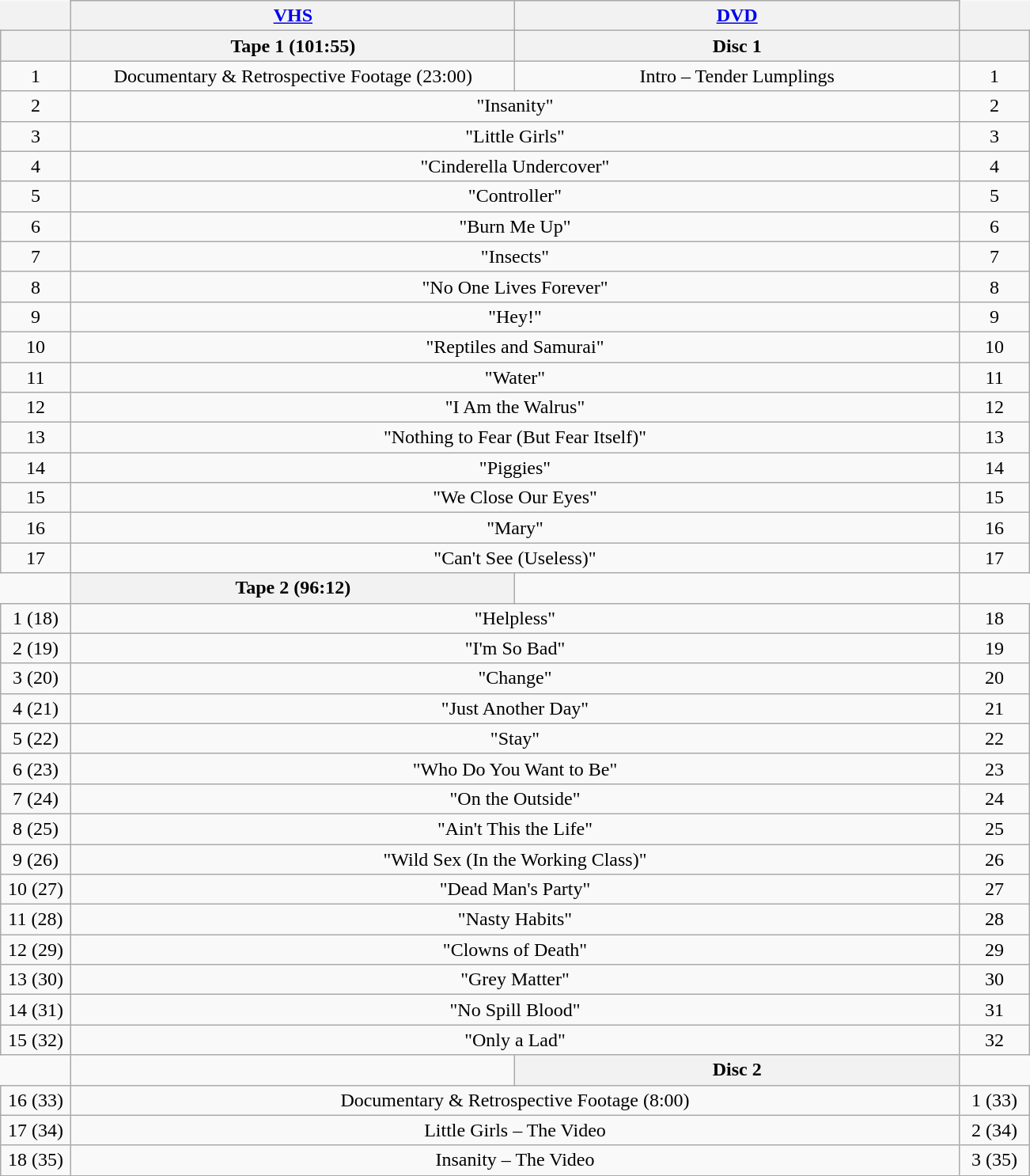<table class="wikitable mw-collapsible mw-collapsed" style="border:none; margin:0 auto; table-layout:fixed; text-align:center; width:54.3em;">
<tr>
<th style="border:none; width:3.3em;"></th>
<th><a href='#'>VHS</a></th>
<th><a href='#'>DVD</a></th>
<th style="border:none; width:3.3em;"></th>
</tr>
<tr>
<th></th>
<th>Tape 1 (101:55)</th>
<th>Disc 1</th>
<th></th>
</tr>
<tr>
<td>1</td>
<td>Documentary & Retrospective Footage (23:00)</td>
<td>Intro – Tender Lumplings</td>
<td>1</td>
</tr>
<tr>
<td>2</td>
<td colspan="2">"Insanity"</td>
<td>2</td>
</tr>
<tr>
<td>3</td>
<td colspan="2">"Little Girls"</td>
<td>3</td>
</tr>
<tr>
<td>4</td>
<td colspan="2">"Cinderella Undercover"</td>
<td>4</td>
</tr>
<tr>
<td>5</td>
<td colspan="2">"Controller"</td>
<td>5</td>
</tr>
<tr>
<td>6</td>
<td colspan="2">"Burn Me Up"</td>
<td>6</td>
</tr>
<tr>
<td>7</td>
<td colspan="2">"Insects"</td>
<td>7</td>
</tr>
<tr>
<td>8</td>
<td colspan="2">"No One Lives Forever"</td>
<td>8</td>
</tr>
<tr>
<td>9</td>
<td colspan="2">"Hey!"</td>
<td>9</td>
</tr>
<tr>
<td>10</td>
<td colspan="2">"Reptiles and Samurai"</td>
<td>10</td>
</tr>
<tr>
<td>11</td>
<td colspan="2">"Water"</td>
<td>11</td>
</tr>
<tr>
<td>12</td>
<td colspan="2">"I Am the Walrus"</td>
<td>12</td>
</tr>
<tr>
<td>13</td>
<td colspan="2">"Nothing to Fear (But Fear Itself)"</td>
<td>13</td>
</tr>
<tr>
<td>14</td>
<td colspan="2">"Piggies"</td>
<td>14</td>
</tr>
<tr>
<td>15</td>
<td colspan="2">"We Close Our Eyes"</td>
<td>15</td>
</tr>
<tr>
<td>16</td>
<td colspan="2">"Mary"</td>
<td>16</td>
</tr>
<tr>
<td>17</td>
<td colspan="2">"Can't See (Useless)"</td>
<td>17</td>
</tr>
<tr>
<td style="border:none;"></td>
<th>Tape 2 (96:12)</th>
<td></td>
<td style="border:none;"></td>
</tr>
<tr>
<td>1 (18)</td>
<td colspan="2">"Helpless"</td>
<td>18</td>
</tr>
<tr>
<td>2 (19)</td>
<td colspan="2">"I'm So Bad"</td>
<td>19</td>
</tr>
<tr>
<td>3 (20)</td>
<td colspan="2">"Change"</td>
<td>20</td>
</tr>
<tr>
<td>4 (21)</td>
<td colspan="2">"Just Another Day"</td>
<td>21</td>
</tr>
<tr>
<td>5 (22)</td>
<td colspan="2">"Stay"</td>
<td>22</td>
</tr>
<tr>
<td>6 (23)</td>
<td colspan="2">"Who Do You Want to Be"</td>
<td>23</td>
</tr>
<tr>
<td>7 (24)</td>
<td colspan="2">"On the Outside"</td>
<td>24</td>
</tr>
<tr>
<td>8 (25)</td>
<td colspan="2">"Ain't This the Life"</td>
<td>25</td>
</tr>
<tr>
<td>9 (26)</td>
<td colspan="2">"Wild Sex (In the Working Class)"</td>
<td>26</td>
</tr>
<tr>
<td>10 (27)</td>
<td colspan="2">"Dead Man's Party"</td>
<td>27</td>
</tr>
<tr>
<td>11 (28)</td>
<td colspan="2">"Nasty Habits"</td>
<td>28</td>
</tr>
<tr>
<td>12 (29)</td>
<td colspan="2">"Clowns of Death"</td>
<td>29</td>
</tr>
<tr>
<td>13 (30)</td>
<td colspan="2">"Grey Matter"</td>
<td>30</td>
</tr>
<tr>
<td>14 (31)</td>
<td colspan="2">"No Spill Blood"</td>
<td>31</td>
</tr>
<tr>
<td>15 (32)</td>
<td colspan="2">"Only a Lad"</td>
<td>32</td>
</tr>
<tr>
<td style="border:none;"></td>
<td></td>
<th>Disc 2</th>
<td style="border:none;"></td>
</tr>
<tr>
<td>16 (33)</td>
<td colspan="2">Documentary & Retrospective Footage (8:00)</td>
<td>1 (33)</td>
</tr>
<tr>
<td>17 (34)</td>
<td colspan="2">Little Girls – The Video</td>
<td>2 (34)</td>
</tr>
<tr>
<td>18 (35)</td>
<td colspan="2">Insanity – The Video</td>
<td>3 (35)</td>
</tr>
</table>
